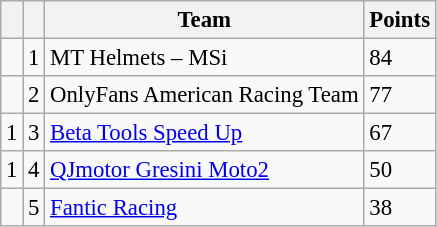<table class="wikitable" style="font-size: 95%;">
<tr>
<th></th>
<th></th>
<th>Team</th>
<th>Points</th>
</tr>
<tr>
<td></td>
<td align=center>1</td>
<td> MT Helmets – MSi</td>
<td align=left>84</td>
</tr>
<tr>
<td></td>
<td align=center>2</td>
<td> OnlyFans American Racing Team</td>
<td align=left>77</td>
</tr>
<tr>
<td> 1</td>
<td align=center>3</td>
<td> <a href='#'>Beta Tools Speed Up</a></td>
<td align=left>67</td>
</tr>
<tr>
<td> 1</td>
<td align=center>4</td>
<td> <a href='#'>QJmotor Gresini Moto2</a></td>
<td align=left>50</td>
</tr>
<tr>
<td></td>
<td align=center>5</td>
<td> <a href='#'>Fantic Racing</a></td>
<td align=left>38</td>
</tr>
</table>
